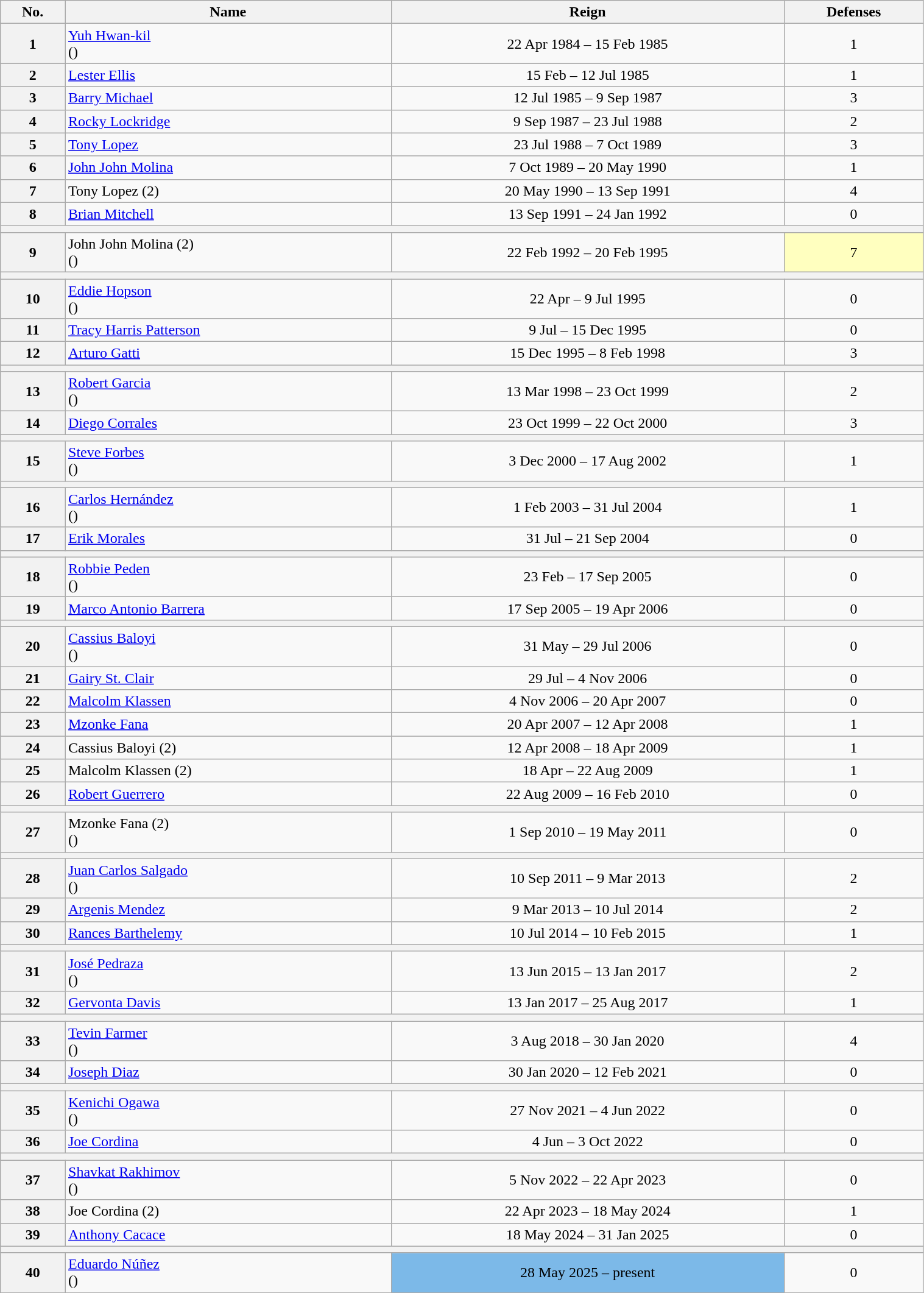<table class="wikitable sortable" style="width:80%;">
<tr>
<th>No.</th>
<th>Name</th>
<th>Reign</th>
<th>Defenses</th>
</tr>
<tr align=center>
<th>1</th>
<td align=left><a href='#'>Yuh Hwan-kil</a><br>()</td>
<td>22 Apr 1984 – 15 Feb 1985</td>
<td>1</td>
</tr>
<tr align=center>
<th>2</th>
<td align=left><a href='#'>Lester Ellis</a></td>
<td>15 Feb – 12 Jul 1985</td>
<td>1</td>
</tr>
<tr align=center>
<th>3</th>
<td align=left><a href='#'>Barry Michael</a></td>
<td>12 Jul 1985 – 9 Sep 1987</td>
<td>3</td>
</tr>
<tr align=center>
<th>4</th>
<td align=left><a href='#'>Rocky Lockridge</a></td>
<td>9 Sep 1987 – 23 Jul 1988</td>
<td>2</td>
</tr>
<tr align=center>
<th>5</th>
<td align=left><a href='#'>Tony Lopez</a></td>
<td>23 Jul 1988 – 7 Oct 1989</td>
<td>3</td>
</tr>
<tr align=center>
<th>6</th>
<td align=left><a href='#'>John John Molina</a></td>
<td>7 Oct 1989 – 20 May 1990</td>
<td>1</td>
</tr>
<tr align=center>
<th>7</th>
<td align=left>Tony Lopez (2)</td>
<td>20 May 1990 – 13 Sep 1991</td>
<td>4</td>
</tr>
<tr align=center>
<th>8</th>
<td align=left><a href='#'>Brian Mitchell</a></td>
<td>13 Sep 1991 – 24 Jan 1992</td>
<td>0</td>
</tr>
<tr align=center>
<th colspan=4></th>
</tr>
<tr align=center>
<th>9</th>
<td align=left>John John Molina (2) <br>()</td>
<td>22 Feb 1992 – 20 Feb 1995</td>
<td style="background:#ffffbf;">7</td>
</tr>
<tr align=center>
<th colspan=4></th>
</tr>
<tr align=center>
<th>10</th>
<td align=left><a href='#'>Eddie Hopson</a><br>()</td>
<td>22 Apr – 9 Jul 1995</td>
<td>0</td>
</tr>
<tr align=center>
<th>11</th>
<td align=left><a href='#'>Tracy Harris Patterson</a></td>
<td>9 Jul – 15 Dec 1995</td>
<td>0</td>
</tr>
<tr align=center>
<th>12</th>
<td align=left><a href='#'>Arturo Gatti</a></td>
<td>15 Dec 1995 – 8 Feb 1998</td>
<td>3</td>
</tr>
<tr align=center>
<th colspan=4></th>
</tr>
<tr align=center>
<th>13</th>
<td align=left><a href='#'>Robert Garcia</a><br>()</td>
<td>13 Mar 1998 – 23 Oct 1999</td>
<td>2</td>
</tr>
<tr align=center>
<th>14</th>
<td align=left><a href='#'>Diego Corrales</a></td>
<td>23 Oct 1999 – 22 Oct 2000</td>
<td>3</td>
</tr>
<tr align=center>
<th colspan=4></th>
</tr>
<tr align=center>
<th>15</th>
<td align=left><a href='#'>Steve Forbes</a><br>()</td>
<td>3 Dec 2000 – 17 Aug 2002</td>
<td>1</td>
</tr>
<tr align=center>
<th colspan=4></th>
</tr>
<tr align=center>
<th>16</th>
<td align=left><a href='#'>Carlos Hernández</a><br>()</td>
<td>1 Feb 2003 – 31 Jul 2004</td>
<td>1</td>
</tr>
<tr align=center>
<th>17</th>
<td align=left><a href='#'>Erik Morales</a></td>
<td>31 Jul – 21 Sep 2004</td>
<td>0</td>
</tr>
<tr align=center>
<th colspan=4></th>
</tr>
<tr align=center>
<th>18</th>
<td align=left><a href='#'>Robbie Peden</a><br>()</td>
<td>23 Feb – 17 Sep 2005</td>
<td>0</td>
</tr>
<tr align=center>
<th>19</th>
<td align=left><a href='#'>Marco Antonio Barrera</a></td>
<td>17 Sep 2005 – 19 Apr 2006</td>
<td>0</td>
</tr>
<tr align=center>
<th colspan=4></th>
</tr>
<tr align=center>
<th>20</th>
<td align=left><a href='#'>Cassius Baloyi</a><br>()</td>
<td>31 May – 29 Jul 2006</td>
<td>0</td>
</tr>
<tr align=center>
<th>21</th>
<td align=left><a href='#'>Gairy St. Clair</a></td>
<td>29 Jul – 4 Nov 2006</td>
<td>0</td>
</tr>
<tr align=center>
<th>22</th>
<td align=left><a href='#'>Malcolm Klassen</a></td>
<td>4 Nov 2006 – 20 Apr 2007</td>
<td>0</td>
</tr>
<tr align=center>
<th>23</th>
<td align=left><a href='#'>Mzonke Fana</a></td>
<td>20 Apr 2007 – 12 Apr 2008</td>
<td>1</td>
</tr>
<tr align=center>
<th>24</th>
<td align=left>Cassius Baloyi (2)</td>
<td>12 Apr 2008 – 18 Apr 2009</td>
<td>1</td>
</tr>
<tr align=center>
<th>25</th>
<td align=left>Malcolm Klassen (2)</td>
<td>18 Apr – 22 Aug 2009</td>
<td>1</td>
</tr>
<tr align=center>
<th>26</th>
<td align=left><a href='#'>Robert Guerrero</a></td>
<td>22 Aug 2009 – 16 Feb 2010</td>
<td>0</td>
</tr>
<tr align=center>
<th colspan=4></th>
</tr>
<tr align=center>
<th>27</th>
<td align=left>Mzonke Fana (2)<br>()</td>
<td>1 Sep 2010 – 19 May 2011</td>
<td>0</td>
</tr>
<tr align=center>
<th colspan=4></th>
</tr>
<tr align=center>
<th>28</th>
<td align=left><a href='#'>Juan Carlos Salgado</a><br>()</td>
<td>10 Sep 2011 – 9 Mar 2013</td>
<td>2</td>
</tr>
<tr align=center>
<th>29</th>
<td align=left><a href='#'>Argenis Mendez</a></td>
<td>9 Mar 2013 – 10 Jul 2014</td>
<td>2</td>
</tr>
<tr align=center>
<th>30</th>
<td align=left><a href='#'>Rances Barthelemy</a></td>
<td>10 Jul 2014 – 10 Feb 2015</td>
<td>1</td>
</tr>
<tr align=center>
<th colspan=4></th>
</tr>
<tr align=center>
<th>31</th>
<td align=left><a href='#'>José Pedraza</a><br>()</td>
<td>13 Jun 2015 – 13 Jan 2017</td>
<td>2</td>
</tr>
<tr align=center>
<th>32</th>
<td align=left><a href='#'>Gervonta Davis</a></td>
<td>13 Jan 2017 – 25 Aug 2017</td>
<td>1</td>
</tr>
<tr align=center>
<th colspan=4></th>
</tr>
<tr align=center>
<th>33</th>
<td align=left><a href='#'>Tevin Farmer</a><br>()</td>
<td>3 Aug 2018 – 30 Jan 2020</td>
<td>4</td>
</tr>
<tr align=center>
<th>34</th>
<td align=left><a href='#'>Joseph Diaz</a></td>
<td>30 Jan 2020 – 12 Feb 2021</td>
<td>0</td>
</tr>
<tr align=center>
<th colspan=4></th>
</tr>
<tr align=center>
<th>35</th>
<td align=left><a href='#'>Kenichi Ogawa</a><br>()</td>
<td>27 Nov 2021 – 4 Jun 2022</td>
<td>0</td>
</tr>
<tr align=center>
<th>36</th>
<td align=left><a href='#'>Joe Cordina</a></td>
<td>4 Jun – 3 Oct 2022</td>
<td>0</td>
</tr>
<tr align=center>
<th colspan=4></th>
</tr>
<tr align=center>
<th>37</th>
<td align=left><a href='#'>Shavkat Rakhimov</a><br>()</td>
<td>5 Nov 2022 – 22 Apr 2023</td>
<td>0</td>
</tr>
<tr align=center>
<th>38</th>
<td align=left>Joe Cordina (2)</td>
<td>22 Apr 2023 – 18 May 2024</td>
<td>1</td>
</tr>
<tr align=center>
<th>39</th>
<td align=left><a href='#'>Anthony Cacace</a></td>
<td>18 May 2024 – 31 Jan 2025</td>
<td>0</td>
</tr>
<tr>
<th colspan=4></th>
</tr>
<tr align=center>
<th>40</th>
<td align=left><a href='#'>Eduardo Núñez</a><br>()</td>
<td style="background:#7CB9E8;">28 May 2025 – present</td>
<td>0</td>
</tr>
</table>
